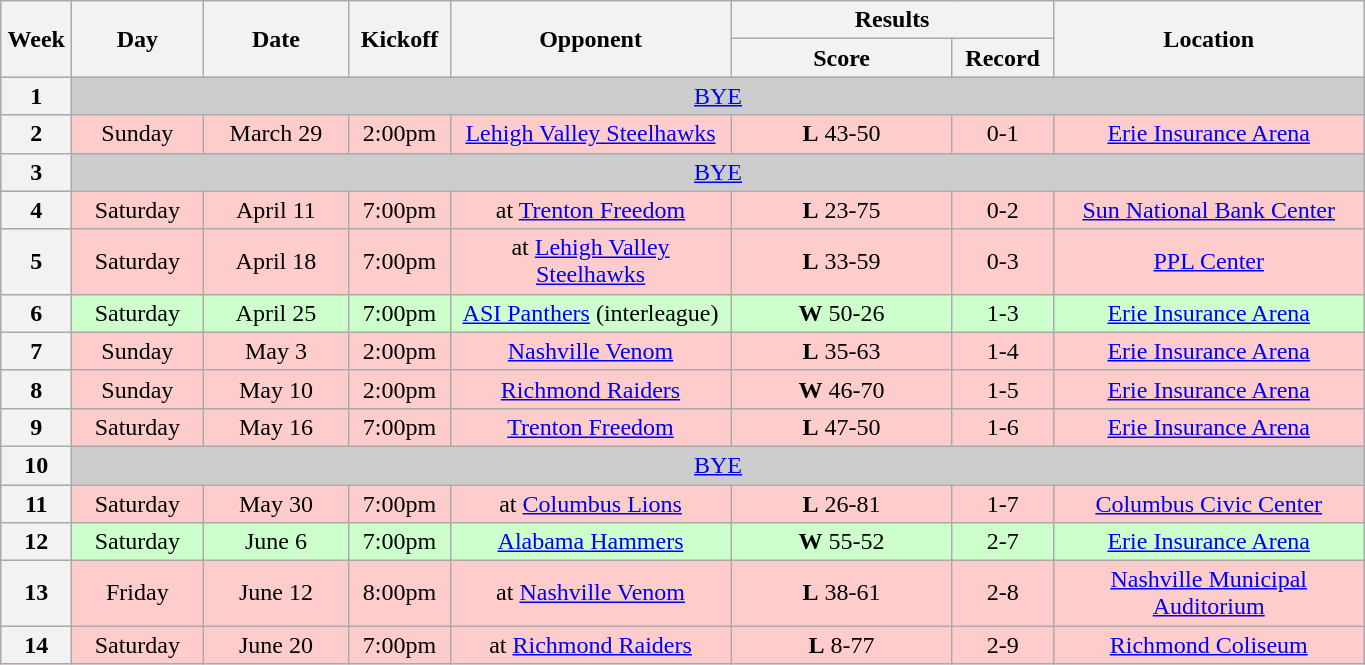<table class="wikitable">
<tr>
<th rowspan="2" width="40">Week</th>
<th rowspan="2" width="80">Day</th>
<th rowspan="2" width="90">Date</th>
<th rowspan="2" width="60">Kickoff</th>
<th rowspan="2" width="180">Opponent</th>
<th colspan="2" width="200">Results</th>
<th rowspan="2" width="200">Location</th>
</tr>
<tr>
<th width="140">Score</th>
<th width="60">Record</th>
</tr>
<tr align="center" bgcolor="#CCCCCC">
<th>1</th>
<td colSpan=7><a href='#'>BYE</a></td>
</tr>
<tr align="center" bgcolor="#FFCCCC">
<th>2</th>
<td>Sunday</td>
<td>March 29</td>
<td>2:00pm</td>
<td><a href='#'>Lehigh Valley Steelhawks</a></td>
<td><strong>L</strong> 43-50</td>
<td>0-1</td>
<td><a href='#'>Erie Insurance Arena</a></td>
</tr>
<tr align="center" bgcolor="#CCCCCC">
<th>3</th>
<td colSpan=7><a href='#'>BYE</a></td>
</tr>
<tr align="center" bgcolor="#FFCCCC">
<th>4</th>
<td>Saturday</td>
<td>April 11</td>
<td>7:00pm</td>
<td>at <a href='#'>Trenton Freedom</a></td>
<td><strong>L</strong> 23-75</td>
<td>0-2</td>
<td><a href='#'>Sun National Bank Center</a></td>
</tr>
<tr align="center" bgcolor="#FFCCCC">
<th>5</th>
<td>Saturday</td>
<td>April 18</td>
<td>7:00pm</td>
<td>at <a href='#'>Lehigh Valley Steelhawks</a></td>
<td><strong>L</strong> 33-59</td>
<td>0-3</td>
<td><a href='#'>PPL Center</a></td>
</tr>
<tr align="center" bgcolor="#CCFFCC">
<th>6</th>
<td>Saturday</td>
<td>April 25</td>
<td>7:00pm</td>
<td><a href='#'>ASI Panthers</a> (interleague)</td>
<td><strong>W</strong> 50-26</td>
<td>1-3</td>
<td><a href='#'>Erie Insurance Arena</a></td>
</tr>
<tr align="center" bgcolor="#FFCCCC">
<th>7</th>
<td>Sunday</td>
<td>May 3</td>
<td>2:00pm</td>
<td><a href='#'>Nashville Venom</a></td>
<td><strong>L</strong> 35-63</td>
<td>1-4</td>
<td><a href='#'>Erie Insurance Arena</a></td>
</tr>
<tr align="center" bgcolor="#FFCCCC">
<th>8</th>
<td>Sunday</td>
<td>May 10</td>
<td>2:00pm</td>
<td><a href='#'>Richmond Raiders</a></td>
<td><strong>W</strong> 46-70</td>
<td>1-5</td>
<td><a href='#'>Erie Insurance Arena</a></td>
</tr>
<tr align="center" bgcolor="#FFCCCC">
<th>9</th>
<td>Saturday</td>
<td>May 16</td>
<td>7:00pm</td>
<td><a href='#'>Trenton Freedom</a></td>
<td><strong>L</strong> 47-50</td>
<td>1-6</td>
<td><a href='#'>Erie Insurance Arena</a></td>
</tr>
<tr align="center" bgcolor="#CCCCCC">
<th>10</th>
<td colSpan=7><a href='#'>BYE</a></td>
</tr>
<tr align="center" bgcolor="#FFCCCC">
<th>11</th>
<td>Saturday</td>
<td>May 30</td>
<td>7:00pm</td>
<td>at <a href='#'>Columbus Lions</a></td>
<td><strong>L</strong> 26-81</td>
<td>1-7</td>
<td><a href='#'>Columbus Civic Center</a></td>
</tr>
<tr align="center" bgcolor="#CCFFCC">
<th>12</th>
<td>Saturday</td>
<td>June 6</td>
<td>7:00pm</td>
<td><a href='#'>Alabama Hammers</a></td>
<td><strong>W</strong> 55-52</td>
<td>2-7</td>
<td><a href='#'>Erie Insurance Arena</a></td>
</tr>
<tr align="center" bgcolor="#FFCCCC">
<th>13</th>
<td>Friday</td>
<td>June 12</td>
<td>8:00pm</td>
<td>at <a href='#'>Nashville Venom</a></td>
<td><strong>L</strong> 38-61</td>
<td>2-8</td>
<td><a href='#'>Nashville Municipal Auditorium</a></td>
</tr>
<tr align="center" bgcolor="#FFCCCC">
<th>14</th>
<td>Saturday</td>
<td>June 20</td>
<td>7:00pm</td>
<td>at <a href='#'>Richmond Raiders</a></td>
<td><strong>L</strong> 8-77</td>
<td>2-9</td>
<td><a href='#'>Richmond Coliseum</a></td>
</tr>
</table>
